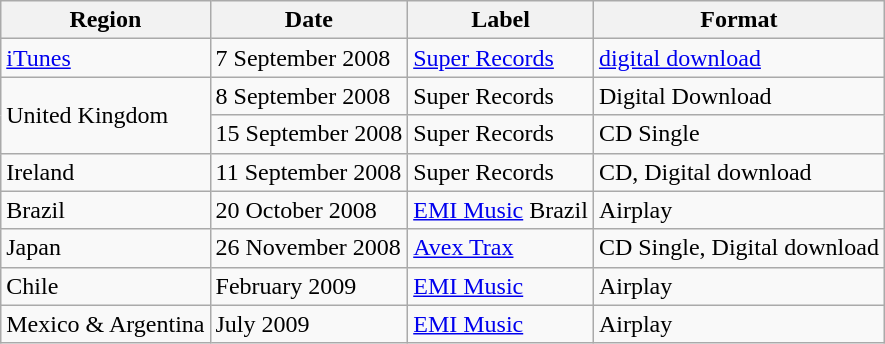<table class="wikitable sortable">
<tr>
<th>Region</th>
<th>Date</th>
<th>Label</th>
<th>Format</th>
</tr>
<tr>
<td><a href='#'>iTunes</a></td>
<td>7 September 2008</td>
<td><a href='#'>Super Records</a></td>
<td><a href='#'>digital download</a></td>
</tr>
<tr>
<td rowspan="2">United Kingdom</td>
<td>8 September 2008</td>
<td>Super Records</td>
<td>Digital Download</td>
</tr>
<tr>
<td>15 September 2008</td>
<td>Super Records</td>
<td>CD Single</td>
</tr>
<tr>
<td>Ireland</td>
<td>11 September 2008</td>
<td>Super Records</td>
<td>CD, Digital download</td>
</tr>
<tr>
<td>Brazil</td>
<td>20 October 2008</td>
<td><a href='#'>EMI Music</a> Brazil</td>
<td>Airplay</td>
</tr>
<tr>
<td>Japan</td>
<td>26 November 2008</td>
<td><a href='#'>Avex Trax</a></td>
<td>CD Single, Digital download</td>
</tr>
<tr>
<td>Chile</td>
<td>February 2009</td>
<td><a href='#'>EMI Music</a></td>
<td>Airplay</td>
</tr>
<tr>
<td>Mexico & Argentina</td>
<td>July 2009</td>
<td><a href='#'>EMI Music</a></td>
<td>Airplay</td>
</tr>
</table>
